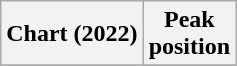<table class="wikitable plainrowheaders">
<tr>
<th>Chart (2022)</th>
<th>Peak<br>position</th>
</tr>
<tr>
</tr>
</table>
